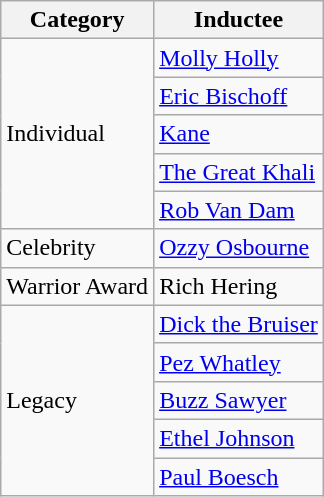<table class="wikitable">
<tr>
<th>Category</th>
<th>Inductee</th>
</tr>
<tr>
<td rowspan=5>Individual</td>
<td><a href='#'>Molly Holly</a></td>
</tr>
<tr>
<td><a href='#'>Eric Bischoff</a></td>
</tr>
<tr>
<td><a href='#'>Kane</a></td>
</tr>
<tr>
<td><a href='#'>The Great Khali</a></td>
</tr>
<tr>
<td><a href='#'>Rob Van Dam</a></td>
</tr>
<tr>
<td>Celebrity</td>
<td><a href='#'>Ozzy Osbourne</a></td>
</tr>
<tr>
<td>Warrior Award</td>
<td>Rich Hering</td>
</tr>
<tr>
<td rowspan="5">Legacy</td>
<td><a href='#'>Dick the Bruiser</a></td>
</tr>
<tr>
<td><a href='#'>Pez Whatley</a></td>
</tr>
<tr>
<td><a href='#'>Buzz Sawyer</a></td>
</tr>
<tr>
<td><a href='#'>Ethel Johnson</a></td>
</tr>
<tr>
<td><a href='#'>Paul Boesch</a></td>
</tr>
</table>
